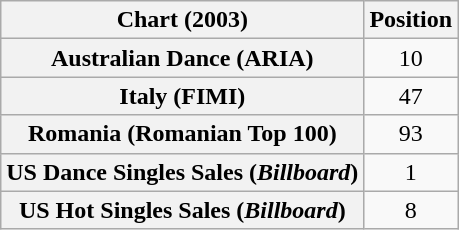<table class="wikitable sortable plainrowheaders" style="text-align:center">
<tr>
<th scope="col">Chart (2003)</th>
<th scope="col">Position</th>
</tr>
<tr>
<th scope="row">Australian Dance (ARIA)</th>
<td>10</td>
</tr>
<tr>
<th scope="row">Italy (FIMI)</th>
<td>47</td>
</tr>
<tr>
<th scope="row">Romania (Romanian Top 100)</th>
<td>93</td>
</tr>
<tr>
<th scope="row">US Dance Singles Sales (<em>Billboard</em>)</th>
<td>1</td>
</tr>
<tr>
<th scope="row">US Hot Singles Sales (<em>Billboard</em>)</th>
<td>8</td>
</tr>
</table>
